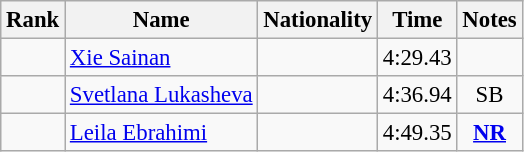<table class="wikitable sortable" style="text-align:center;font-size:95%">
<tr>
<th>Rank</th>
<th>Name</th>
<th>Nationality</th>
<th>Time</th>
<th>Notes</th>
</tr>
<tr>
<td></td>
<td style="text-align:left;"><a href='#'>Xie Sainan</a></td>
<td style="text-align:left;"></td>
<td>4:29.43</td>
<td></td>
</tr>
<tr>
<td></td>
<td style="text-align:left;"><a href='#'>Svetlana Lukasheva</a></td>
<td style="text-align:left;"></td>
<td>4:36.94</td>
<td>SB</td>
</tr>
<tr>
<td></td>
<td style="text-align:left;"><a href='#'>Leila Ebrahimi</a></td>
<td style="text-align:left;"></td>
<td>4:49.35</td>
<td><strong><a href='#'>NR</a></strong></td>
</tr>
</table>
